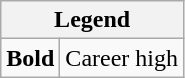<table class="wikitable mw-collapsible mw-collapsed">
<tr>
<th colspan="2">Legend</th>
</tr>
<tr>
<td><strong>Bold</strong></td>
<td>Career high</td>
</tr>
</table>
